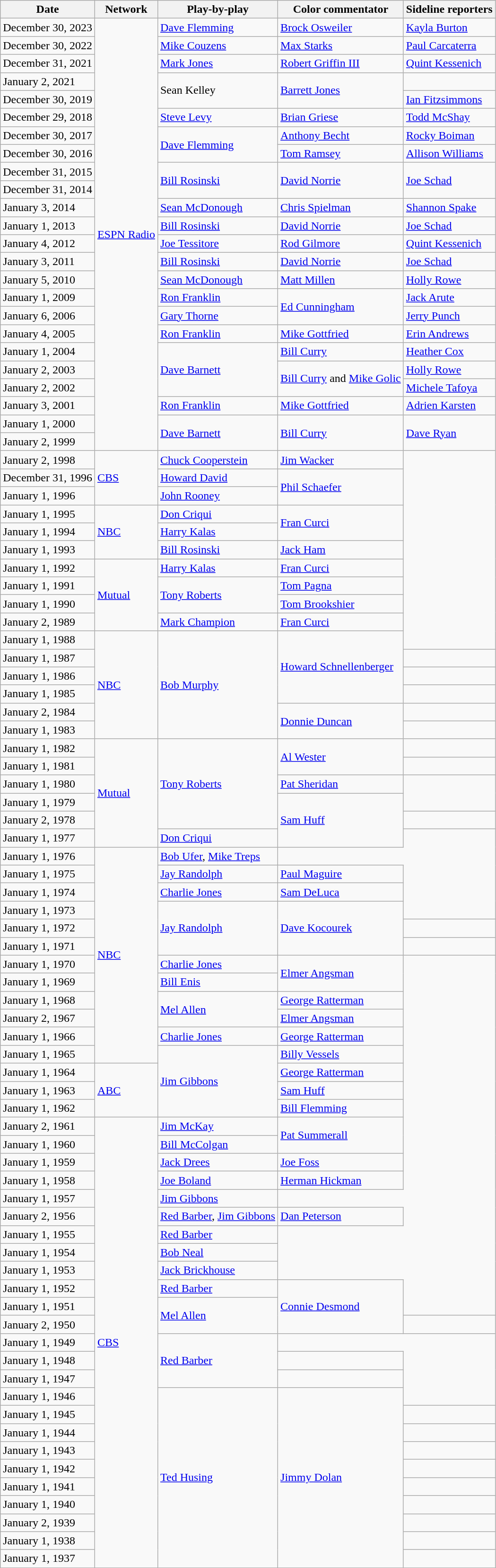<table class="wikitable">
<tr>
<th>Date</th>
<th>Network</th>
<th>Play-by-play</th>
<th>Color commentator</th>
<th>Sideline reporters</th>
</tr>
<tr>
<td>December 30, 2023</td>
<td rowspan=24><a href='#'>ESPN Radio</a></td>
<td><a href='#'>Dave Flemming</a></td>
<td><a href='#'>Brock Osweiler</a></td>
<td><a href='#'>Kayla Burton</a></td>
</tr>
<tr>
<td>December 30, 2022</td>
<td><a href='#'>Mike Couzens</a></td>
<td><a href='#'>Max Starks</a></td>
<td><a href='#'>Paul Carcaterra</a></td>
</tr>
<tr>
<td>December 31, 2021</td>
<td><a href='#'>Mark Jones</a></td>
<td><a href='#'>Robert Griffin III</a></td>
<td><a href='#'>Quint Kessenich</a></td>
</tr>
<tr>
<td>January 2, 2021</td>
<td rowspan=2>Sean Kelley</td>
<td rowspan=2><a href='#'>Barrett Jones</a></td>
<td></td>
</tr>
<tr>
<td>December 30, 2019</td>
<td><a href='#'>Ian Fitzsimmons</a></td>
</tr>
<tr>
<td>December 29, 2018</td>
<td><a href='#'>Steve Levy</a></td>
<td><a href='#'>Brian Griese</a></td>
<td><a href='#'>Todd McShay</a></td>
</tr>
<tr>
<td>December 30, 2017</td>
<td rowspan=2><a href='#'>Dave Flemming</a></td>
<td><a href='#'>Anthony Becht</a></td>
<td><a href='#'>Rocky Boiman</a></td>
</tr>
<tr>
<td>December 30, 2016</td>
<td><a href='#'>Tom Ramsey</a></td>
<td><a href='#'>Allison Williams</a></td>
</tr>
<tr>
<td>December 31, 2015</td>
<td rowspan=2><a href='#'>Bill Rosinski</a></td>
<td rowspan=2><a href='#'>David Norrie</a></td>
<td rowspan=2><a href='#'>Joe Schad</a></td>
</tr>
<tr>
<td>December 31, 2014</td>
</tr>
<tr>
<td>January 3, 2014</td>
<td><a href='#'>Sean McDonough</a></td>
<td><a href='#'>Chris Spielman</a></td>
<td><a href='#'>Shannon Spake</a></td>
</tr>
<tr>
<td>January 1, 2013</td>
<td><a href='#'>Bill Rosinski</a></td>
<td><a href='#'>David Norrie</a></td>
<td><a href='#'>Joe Schad</a></td>
</tr>
<tr>
<td>January 4, 2012</td>
<td><a href='#'>Joe Tessitore</a></td>
<td><a href='#'>Rod Gilmore</a></td>
<td><a href='#'>Quint Kessenich</a></td>
</tr>
<tr>
<td>January 3, 2011</td>
<td><a href='#'>Bill Rosinski</a></td>
<td><a href='#'>David Norrie</a></td>
<td><a href='#'>Joe Schad</a></td>
</tr>
<tr>
<td>January 5, 2010</td>
<td><a href='#'>Sean McDonough</a></td>
<td><a href='#'>Matt Millen</a></td>
<td><a href='#'>Holly Rowe</a></td>
</tr>
<tr>
<td>January 1, 2009</td>
<td><a href='#'>Ron Franklin</a></td>
<td rowspan=2><a href='#'>Ed Cunningham</a></td>
<td><a href='#'>Jack Arute</a></td>
</tr>
<tr>
<td>January 6, 2006</td>
<td><a href='#'>Gary Thorne</a></td>
<td><a href='#'>Jerry Punch</a></td>
</tr>
<tr>
<td>January 4, 2005</td>
<td><a href='#'>Ron Franklin</a></td>
<td><a href='#'>Mike Gottfried</a></td>
<td><a href='#'>Erin Andrews</a></td>
</tr>
<tr>
<td>January 1, 2004</td>
<td rowspan=3><a href='#'>Dave Barnett</a></td>
<td><a href='#'>Bill Curry</a></td>
<td><a href='#'>Heather Cox</a></td>
</tr>
<tr>
<td>January 2, 2003</td>
<td rowspan=2><a href='#'>Bill Curry</a> and <a href='#'>Mike Golic</a></td>
<td><a href='#'>Holly Rowe</a></td>
</tr>
<tr>
<td>January 2, 2002</td>
<td><a href='#'>Michele Tafoya</a></td>
</tr>
<tr>
<td>January 3, 2001</td>
<td><a href='#'>Ron Franklin</a></td>
<td><a href='#'>Mike Gottfried</a></td>
<td><a href='#'>Adrien Karsten</a></td>
</tr>
<tr>
<td>January 1, 2000</td>
<td rowspan=2><a href='#'>Dave Barnett</a></td>
<td rowspan=2><a href='#'>Bill Curry</a></td>
<td rowspan=2><a href='#'>Dave Ryan</a></td>
</tr>
<tr>
<td>January 2, 1999</td>
</tr>
<tr>
<td>January 2, 1998</td>
<td rowspan=3><a href='#'>CBS</a></td>
<td><a href='#'>Chuck Cooperstein</a></td>
<td><a href='#'>Jim Wacker</a></td>
</tr>
<tr>
<td>December 31, 1996</td>
<td><a href='#'>Howard David</a></td>
<td rowspan=2><a href='#'>Phil Schaefer</a></td>
</tr>
<tr>
<td>January 1, 1996</td>
<td><a href='#'>John Rooney</a></td>
</tr>
<tr>
<td>January 1, 1995</td>
<td rowspan=3><a href='#'>NBC</a></td>
<td><a href='#'>Don Criqui</a></td>
<td rowspan=2><a href='#'>Fran Curci</a></td>
</tr>
<tr>
<td>January 1, 1994</td>
<td><a href='#'>Harry Kalas</a></td>
</tr>
<tr>
<td>January 1, 1993</td>
<td><a href='#'>Bill Rosinski</a></td>
<td><a href='#'>Jack Ham</a></td>
</tr>
<tr>
<td>January 1, 1992</td>
<td rowspan=4><a href='#'>Mutual</a></td>
<td><a href='#'>Harry Kalas</a></td>
<td><a href='#'>Fran Curci</a></td>
</tr>
<tr>
<td>January 1, 1991</td>
<td rowspan=2><a href='#'>Tony Roberts</a></td>
<td><a href='#'>Tom Pagna</a></td>
</tr>
<tr>
<td>January 1, 1990</td>
<td><a href='#'>Tom Brookshier</a></td>
</tr>
<tr>
<td>January 2, 1989</td>
<td><a href='#'>Mark Champion</a></td>
<td><a href='#'>Fran Curci</a></td>
</tr>
<tr>
<td>January 1, 1988</td>
<td rowspan=6><a href='#'>NBC</a></td>
<td rowspan=6><a href='#'>Bob Murphy</a></td>
<td rowspan=4><a href='#'>Howard Schnellenberger</a></td>
</tr>
<tr>
<td>January 1, 1987</td>
<td></td>
</tr>
<tr>
<td>January 1, 1986</td>
<td></td>
</tr>
<tr>
<td>January 1, 1985</td>
<td></td>
</tr>
<tr>
<td>January 2, 1984</td>
<td rowspan=2><a href='#'>Donnie Duncan</a></td>
</tr>
<tr>
<td>January 1, 1983</td>
<td></td>
</tr>
<tr>
<td>January 1, 1982</td>
<td rowspan=6><a href='#'>Mutual</a></td>
<td rowspan=5><a href='#'>Tony Roberts</a></td>
<td rowspan=2><a href='#'>Al Wester</a></td>
<td></td>
</tr>
<tr>
<td>January 1, 1981</td>
<td></td>
</tr>
<tr>
<td>January 1, 1980</td>
<td><a href='#'>Pat Sheridan</a></td>
</tr>
<tr>
<td>January 1, 1979</td>
<td rowspan=3><a href='#'>Sam Huff</a></td>
</tr>
<tr>
<td>January 2, 1978</td>
<td></td>
</tr>
<tr>
<td>January 1, 1977</td>
<td><a href='#'>Don Criqui</a></td>
</tr>
<tr>
<td>January 1, 1976</td>
<td rowspan=12><a href='#'>NBC</a></td>
<td><a href='#'>Bob Ufer</a>, <a href='#'>Mike Treps</a></td>
</tr>
<tr>
<td>January 1, 1975</td>
<td><a href='#'>Jay Randolph</a></td>
<td><a href='#'>Paul Maguire</a></td>
</tr>
<tr>
<td>January 1, 1974</td>
<td><a href='#'>Charlie Jones</a></td>
<td><a href='#'>Sam DeLuca</a></td>
</tr>
<tr>
<td>January 1, 1973</td>
<td rowspan=3><a href='#'>Jay Randolph</a></td>
<td rowspan=3><a href='#'>Dave Kocourek</a></td>
</tr>
<tr>
<td>January 1, 1972</td>
<td></td>
</tr>
<tr>
<td>January 1, 1971</td>
<td></td>
</tr>
<tr>
<td>January 1, 1970</td>
<td><a href='#'>Charlie Jones</a></td>
<td rowspan=2><a href='#'>Elmer Angsman</a></td>
</tr>
<tr>
<td>January 1, 1969</td>
<td><a href='#'>Bill Enis</a></td>
</tr>
<tr>
<td>January 1, 1968</td>
<td rowspan=2><a href='#'>Mel Allen</a></td>
<td><a href='#'>George Ratterman</a></td>
</tr>
<tr>
<td>January 2, 1967</td>
<td><a href='#'>Elmer Angsman</a></td>
</tr>
<tr>
<td>January 1, 1966</td>
<td><a href='#'>Charlie Jones</a></td>
<td><a href='#'>George Ratterman</a></td>
</tr>
<tr>
<td>January 1, 1965</td>
<td rowspan=4><a href='#'>Jim Gibbons</a></td>
<td><a href='#'>Billy Vessels</a></td>
</tr>
<tr>
<td>January 1, 1964</td>
<td rowspan=3><a href='#'>ABC</a></td>
<td><a href='#'>George Ratterman</a></td>
</tr>
<tr>
<td>January 1, 1963</td>
<td><a href='#'>Sam Huff</a></td>
</tr>
<tr>
<td>January 1, 1962</td>
<td><a href='#'>Bill Flemming</a></td>
</tr>
<tr>
<td>January 2, 1961</td>
<td rowspan=25><a href='#'>CBS</a></td>
<td><a href='#'>Jim McKay</a></td>
<td rowspan=2><a href='#'>Pat Summerall</a></td>
</tr>
<tr>
<td>January 1, 1960</td>
<td><a href='#'>Bill McColgan</a></td>
</tr>
<tr>
<td>January 1, 1959</td>
<td><a href='#'>Jack Drees</a></td>
<td><a href='#'>Joe Foss</a></td>
</tr>
<tr>
<td>January 1, 1958</td>
<td><a href='#'>Joe Boland</a></td>
<td><a href='#'>Herman Hickman</a></td>
</tr>
<tr>
<td>January 1, 1957</td>
<td><a href='#'>Jim Gibbons</a></td>
</tr>
<tr>
<td>January 2, 1956</td>
<td><a href='#'>Red Barber</a>, <a href='#'>Jim Gibbons</a></td>
<td><a href='#'>Dan Peterson</a></td>
</tr>
<tr>
<td>January 1, 1955</td>
<td><a href='#'>Red Barber</a></td>
</tr>
<tr>
<td>January 1, 1954</td>
<td><a href='#'>Bob Neal</a></td>
</tr>
<tr>
<td>January 1, 1953</td>
<td><a href='#'>Jack Brickhouse</a></td>
</tr>
<tr>
<td>January 1, 1952</td>
<td><a href='#'>Red Barber</a></td>
<td rowspan=3><a href='#'>Connie Desmond</a></td>
</tr>
<tr>
<td>January 1, 1951</td>
<td rowspan=2><a href='#'>Mel Allen</a></td>
</tr>
<tr>
<td>January 2, 1950</td>
<td></td>
</tr>
<tr>
<td>January 1, 1949</td>
<td rowspan=3><a href='#'>Red Barber</a></td>
</tr>
<tr>
<td>January 1, 1948</td>
<td></td>
</tr>
<tr>
<td>January 1, 1947</td>
<td></td>
</tr>
<tr>
<td>January 1, 1946</td>
<td rowspan=10><a href='#'>Ted Husing</a></td>
<td rowspan=10><a href='#'>Jimmy Dolan</a></td>
</tr>
<tr>
<td>January 1, 1945</td>
<td></td>
</tr>
<tr>
<td>January 1, 1944</td>
<td></td>
</tr>
<tr>
<td>January 1, 1943</td>
<td></td>
</tr>
<tr>
<td>January 1, 1942</td>
<td></td>
</tr>
<tr>
<td>January 1, 1941</td>
<td></td>
</tr>
<tr>
<td>January 1, 1940</td>
<td></td>
</tr>
<tr>
<td>January 2, 1939</td>
<td></td>
</tr>
<tr>
<td>January 1, 1938</td>
<td></td>
</tr>
<tr>
<td>January 1, 1937</td>
<td></td>
</tr>
</table>
